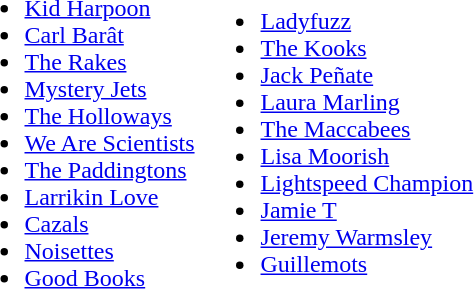<table>
<tr>
<td><br><ul><li><a href='#'>Kid Harpoon</a></li><li><a href='#'>Carl Barât</a></li><li><a href='#'>The Rakes</a></li><li><a href='#'>Mystery Jets</a></li><li><a href='#'>The Holloways</a></li><li><a href='#'>We Are Scientists</a></li><li><a href='#'>The Paddingtons</a></li><li><a href='#'>Larrikin Love</a></li><li><a href='#'>Cazals</a></li><li><a href='#'>Noisettes</a></li><li><a href='#'>Good Books</a></li></ul></td>
<td><br><ul><li><a href='#'>Ladyfuzz</a></li><li><a href='#'>The Kooks</a></li><li><a href='#'>Jack Peñate</a></li><li><a href='#'>Laura Marling</a></li><li><a href='#'>The Maccabees</a></li><li><a href='#'>Lisa Moorish</a></li><li><a href='#'>Lightspeed Champion</a></li><li><a href='#'>Jamie T</a></li><li><a href='#'>Jeremy Warmsley</a></li><li><a href='#'>Guillemots</a></li></ul></td>
</tr>
</table>
